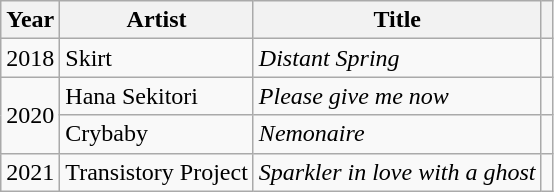<table class="wikitable sortable">
<tr>
<th>Year</th>
<th>Artist</th>
<th>Title</th>
<th class="unsortable"></th>
</tr>
<tr>
<td>2018</td>
<td>Skirt</td>
<td><em>Distant Spring</em></td>
<td></td>
</tr>
<tr>
<td rowspan="2">2020</td>
<td>Hana Sekitori</td>
<td><em>Please give me now</em></td>
<td></td>
</tr>
<tr>
<td>Crybaby</td>
<td><em>Nemonaire</em></td>
<td></td>
</tr>
<tr>
<td>2021</td>
<td>Transistory Project</td>
<td><em>Sparkler in love with a ghost</em></td>
<td></td>
</tr>
</table>
